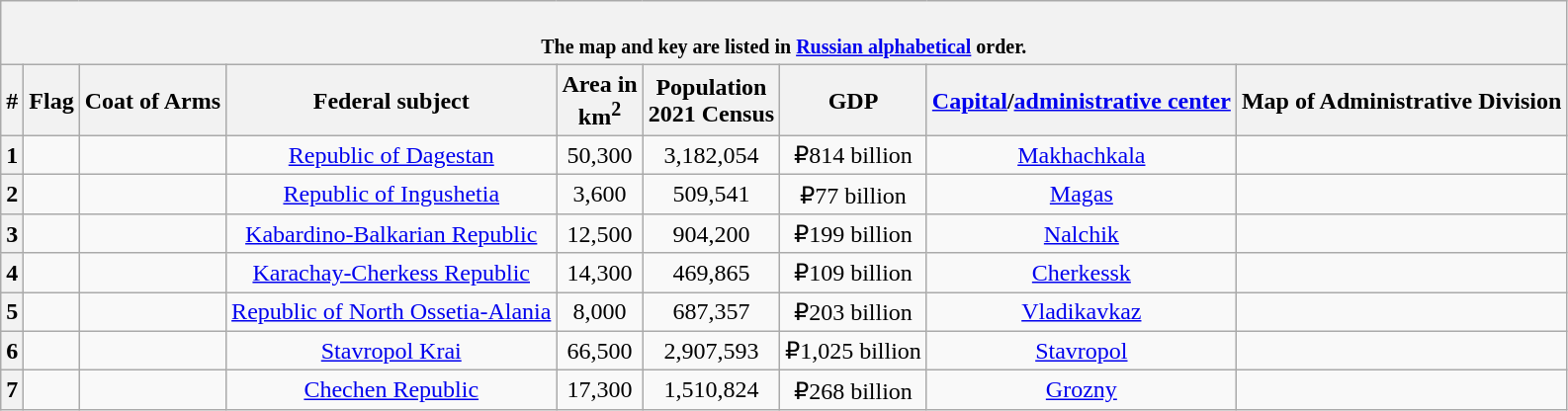<table class="wikitable sortable" style="text-align: center;">
<tr>
<th colspan="9"><br><small>The map and key are listed in <a href='#'>Russian alphabetical</a> order.</small></th>
</tr>
<tr>
<th>#</th>
<th>Flag</th>
<th>Coat of Arms</th>
<th>Federal subject</th>
<th>Area in<br>km<sup>2</sup></th>
<th>Population<br>2021 Census</th>
<th>GDP</th>
<th><a href='#'>Capital</a>/<a href='#'>administrative center</a></th>
<th>Map of Administrative Division</th>
</tr>
<tr>
<th>1</th>
<td></td>
<td></td>
<td><a href='#'>Republic of Dagestan</a></td>
<td>50,300</td>
<td>3,182,054</td>
<td>₽814 billion</td>
<td><a href='#'>Makhachkala</a></td>
<td></td>
</tr>
<tr>
<th>2</th>
<td></td>
<td></td>
<td><a href='#'>Republic of Ingushetia</a></td>
<td>3,600</td>
<td>509,541</td>
<td>₽77 billion</td>
<td><a href='#'>Magas</a></td>
<td></td>
</tr>
<tr>
<th>3</th>
<td></td>
<td></td>
<td><a href='#'>Kabardino-Balkarian Republic</a></td>
<td>12,500</td>
<td>904,200</td>
<td>₽199 billion</td>
<td><a href='#'>Nalchik</a></td>
<td></td>
</tr>
<tr>
<th>4</th>
<td></td>
<td></td>
<td><a href='#'>Karachay-Cherkess Republic</a></td>
<td>14,300</td>
<td>469,865</td>
<td>₽109 billion</td>
<td><a href='#'>Cherkessk</a></td>
<td></td>
</tr>
<tr>
<th>5</th>
<td></td>
<td></td>
<td><a href='#'>Republic of North Ossetia-Alania</a></td>
<td>8,000</td>
<td>687,357</td>
<td>₽203 billion</td>
<td><a href='#'>Vladikavkaz</a></td>
<td></td>
</tr>
<tr>
<th>6</th>
<td></td>
<td></td>
<td><a href='#'>Stavropol Krai</a></td>
<td>66,500</td>
<td>2,907,593</td>
<td>₽1,025 billion</td>
<td><a href='#'>Stavropol</a></td>
<td></td>
</tr>
<tr>
<th>7</th>
<td></td>
<td></td>
<td><a href='#'>Chechen Republic</a></td>
<td>17,300</td>
<td>1,510,824</td>
<td>₽268 billion</td>
<td><a href='#'>Grozny</a></td>
<td></td>
</tr>
</table>
